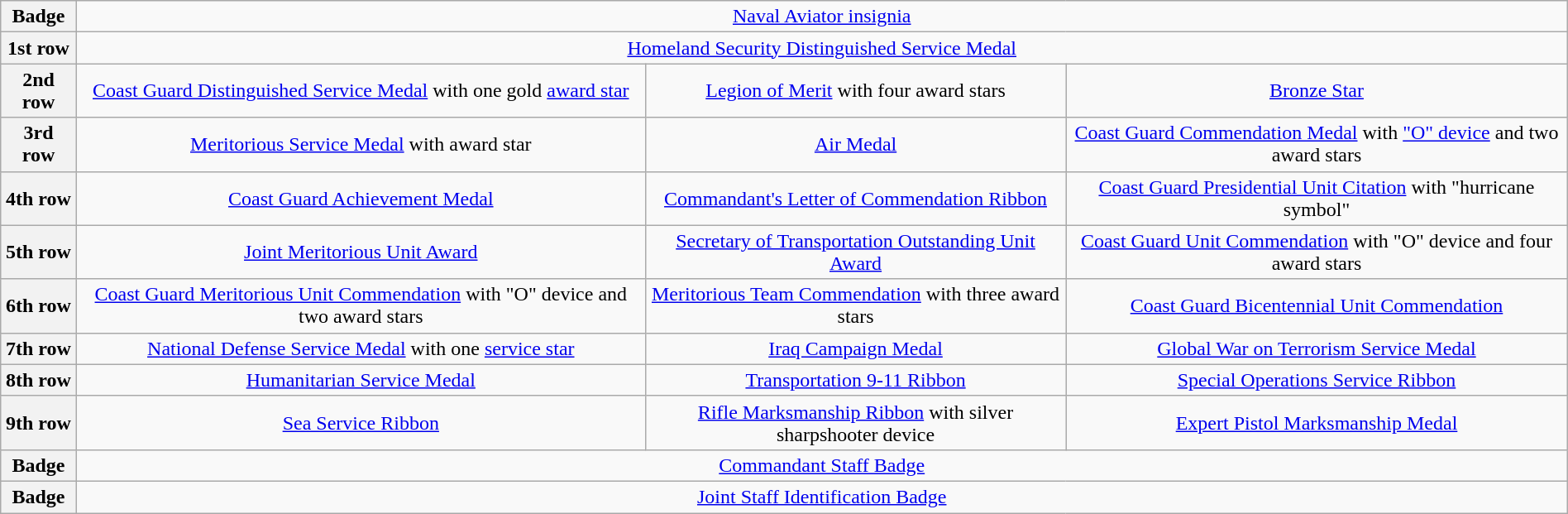<table class="wikitable" style="margin:1em auto; text-align:center;">
<tr>
<th>Badge</th>
<td colspan="3"><a href='#'>Naval Aviator insignia</a></td>
</tr>
<tr>
<th>1st row</th>
<td align="center" colspan="3"><a href='#'>Homeland Security Distinguished Service Medal</a></td>
</tr>
<tr>
<th>2nd row</th>
<td><a href='#'>Coast Guard Distinguished Service Medal</a> with one gold <a href='#'>award star</a></td>
<td><a href='#'>Legion of Merit</a> with four award stars</td>
<td><a href='#'>Bronze Star</a></td>
</tr>
<tr>
<th>3rd row</th>
<td><a href='#'>Meritorious Service Medal</a> with award star</td>
<td><a href='#'>Air Medal</a></td>
<td><a href='#'>Coast Guard Commendation Medal</a> with <a href='#'>"O" device</a> and two award stars</td>
</tr>
<tr>
<th>4th row</th>
<td><a href='#'>Coast Guard Achievement Medal</a></td>
<td><a href='#'>Commandant's Letter of Commendation Ribbon</a></td>
<td><a href='#'>Coast Guard Presidential Unit Citation</a> with "hurricane symbol"</td>
</tr>
<tr>
<th>5th row</th>
<td><a href='#'>Joint Meritorious Unit Award</a></td>
<td><a href='#'>Secretary of Transportation Outstanding Unit Award</a></td>
<td><a href='#'>Coast Guard Unit Commendation</a> with "O" device and four award stars</td>
</tr>
<tr>
<th>6th row</th>
<td><a href='#'>Coast Guard Meritorious Unit Commendation</a> with "O" device and two award stars</td>
<td><a href='#'>Meritorious Team Commendation</a> with three award stars</td>
<td><a href='#'>Coast Guard Bicentennial Unit Commendation</a></td>
</tr>
<tr>
<th>7th row</th>
<td><a href='#'>National Defense Service Medal</a> with one <a href='#'>service star</a></td>
<td><a href='#'>Iraq Campaign Medal</a></td>
<td><a href='#'>Global War on Terrorism Service Medal</a></td>
</tr>
<tr>
<th>8th row</th>
<td><a href='#'>Humanitarian Service Medal</a></td>
<td><a href='#'>Transportation 9-11 Ribbon</a></td>
<td><a href='#'>Special Operations Service Ribbon</a></td>
</tr>
<tr>
<th>9th row</th>
<td><a href='#'>Sea Service Ribbon</a></td>
<td><a href='#'>Rifle Marksmanship Ribbon</a> with silver sharpshooter device</td>
<td><a href='#'>Expert Pistol Marksmanship Medal</a></td>
</tr>
<tr>
<th>Badge</th>
<td colspan="3"><a href='#'>Commandant Staff Badge</a></td>
</tr>
<tr>
<th>Badge</th>
<td colspan="3"><a href='#'>Joint Staff Identification Badge</a></td>
</tr>
</table>
